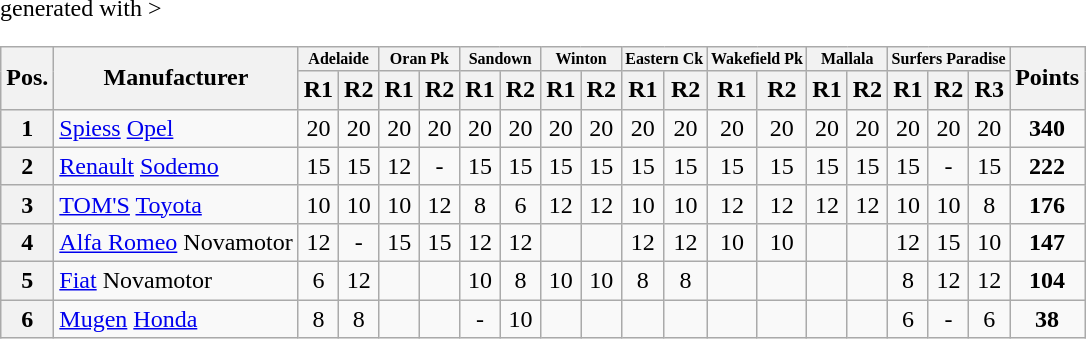<table class="wikitable" <hiddentext>generated with >
<tr>
<th rowspan=2>Pos.</th>
<th rowspan=2>Manufacturer</th>
<th colspan=2 style="font-size:8pt">Adelaide</th>
<th colspan=2 style="font-size:8pt">Oran Pk</th>
<th colspan=2 style="font-size:8pt">Sandown</th>
<th colspan=2 style="font-size:8pt">Winton</th>
<th colspan=2 style="font-size:8pt">Eastern Ck</th>
<th colspan=2 style="font-size:8pt">Wakefield Pk</th>
<th colspan=2 style="font-size:8pt">Mallala</th>
<th colspan=3 style="font-size:8pt">Surfers Paradise</th>
<th rowspan=2>Points</th>
</tr>
<tr>
<th>R1</th>
<th>R2</th>
<th>R1</th>
<th>R2</th>
<th>R1</th>
<th>R2</th>
<th>R1</th>
<th>R2</th>
<th>R1</th>
<th>R2</th>
<th>R1</th>
<th>R2</th>
<th>R1</th>
<th>R2</th>
<th>R1</th>
<th>R2</th>
<th>R3</th>
</tr>
<tr>
<th>1</th>
<td><a href='#'>Spiess</a> <a href='#'>Opel</a></td>
<td align="center">20</td>
<td align="center">20</td>
<td align="center">20</td>
<td align="center">20</td>
<td align="center">20</td>
<td align="center">20</td>
<td align="center">20</td>
<td align="center">20</td>
<td align="center">20</td>
<td align="center">20</td>
<td align="center">20</td>
<td align="center">20</td>
<td align="center">20</td>
<td align="center">20</td>
<td align="center">20</td>
<td align="center">20</td>
<td align="center">20</td>
<td align="center"><strong>340</strong></td>
</tr>
<tr>
<th>2</th>
<td><a href='#'>Renault</a> <a href='#'>Sodemo</a></td>
<td align="center">15</td>
<td align="center">15</td>
<td align="center">12</td>
<td align="center">-</td>
<td align="center">15</td>
<td align="center">15</td>
<td align="center">15</td>
<td align="center">15</td>
<td align="center">15</td>
<td align="center">15</td>
<td align="center">15</td>
<td align="center">15</td>
<td align="center">15</td>
<td align="center">15</td>
<td align="center">15</td>
<td align="center">-</td>
<td align="center">15</td>
<td align="center"><strong>222</strong></td>
</tr>
<tr>
<th>3</th>
<td><a href='#'>TOM'S</a> <a href='#'>Toyota</a></td>
<td align="center">10</td>
<td align="center">10</td>
<td align="center">10</td>
<td align="center">12</td>
<td align="center">8</td>
<td align="center">6</td>
<td align="center">12</td>
<td align="center">12</td>
<td align="center">10</td>
<td align="center">10</td>
<td align="center">12</td>
<td align="center">12</td>
<td align="center">12</td>
<td align="center">12</td>
<td align="center">10</td>
<td align="center">10</td>
<td align="center">8</td>
<td align="center"><strong>176</strong></td>
</tr>
<tr>
<th>4</th>
<td><a href='#'>Alfa Romeo</a> Novamotor</td>
<td align="center">12</td>
<td align="center">-</td>
<td align="center">15</td>
<td align="center">15</td>
<td align="center">12</td>
<td align="center">12</td>
<td align="center"> </td>
<td align="center"> </td>
<td align="center">12</td>
<td align="center">12</td>
<td align="center">10</td>
<td align="center">10</td>
<td align="center"> </td>
<td align="center"> </td>
<td align="center">12</td>
<td align="center">15</td>
<td align="center">10</td>
<td align="center"><strong>147</strong></td>
</tr>
<tr>
<th>5</th>
<td><a href='#'>Fiat</a> Novamotor</td>
<td align="center">6</td>
<td align="center">12</td>
<td align="center"> </td>
<td align="center"> </td>
<td align="center">10</td>
<td align="center">8</td>
<td align="center">10</td>
<td align="center">10</td>
<td align="center">8</td>
<td align="center">8</td>
<td align="center"> </td>
<td align="center"> </td>
<td align="center"> </td>
<td align="center"> </td>
<td align="center">8</td>
<td align="center">12</td>
<td align="center">12</td>
<td align="center"><strong>104</strong></td>
</tr>
<tr>
<th>6</th>
<td><a href='#'>Mugen</a> <a href='#'>Honda</a></td>
<td align="center">8</td>
<td align="center">8</td>
<td align="center"> </td>
<td align="center"> </td>
<td align="center">-</td>
<td align="center">10</td>
<td align="center"> </td>
<td align="center"> </td>
<td align="center"> </td>
<td align="center"> </td>
<td align="center"> </td>
<td align="center"> </td>
<td align="center"> </td>
<td align="center"> </td>
<td align="center">6</td>
<td align="center">-</td>
<td align="center">6</td>
<td align="center"><strong>38</strong></td>
</tr>
</table>
